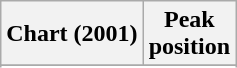<table class="wikitable sortable plainrowheaders" style="text-align:center;">
<tr>
<th scope="col">Chart (2001)</th>
<th scope="col">Peak<br>position</th>
</tr>
<tr>
</tr>
<tr>
</tr>
</table>
